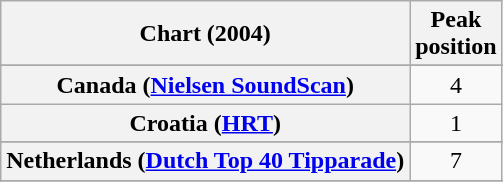<table class="wikitable sortable plainrowheaders" style="text-align:center">
<tr>
<th>Chart (2004)</th>
<th>Peak<br>position</th>
</tr>
<tr>
</tr>
<tr>
</tr>
<tr>
<th scope="row">Canada (<a href='#'>Nielsen SoundScan</a>)</th>
<td>4</td>
</tr>
<tr>
<th scope="row">Croatia (<a href='#'>HRT</a>)</th>
<td>1</td>
</tr>
<tr>
</tr>
<tr>
</tr>
<tr>
</tr>
<tr>
<th scope="row">Netherlands (<a href='#'>Dutch Top 40 Tipparade</a>)</th>
<td>7</td>
</tr>
<tr>
</tr>
<tr>
</tr>
<tr>
</tr>
<tr>
</tr>
<tr>
</tr>
<tr>
</tr>
<tr>
</tr>
<tr>
</tr>
</table>
